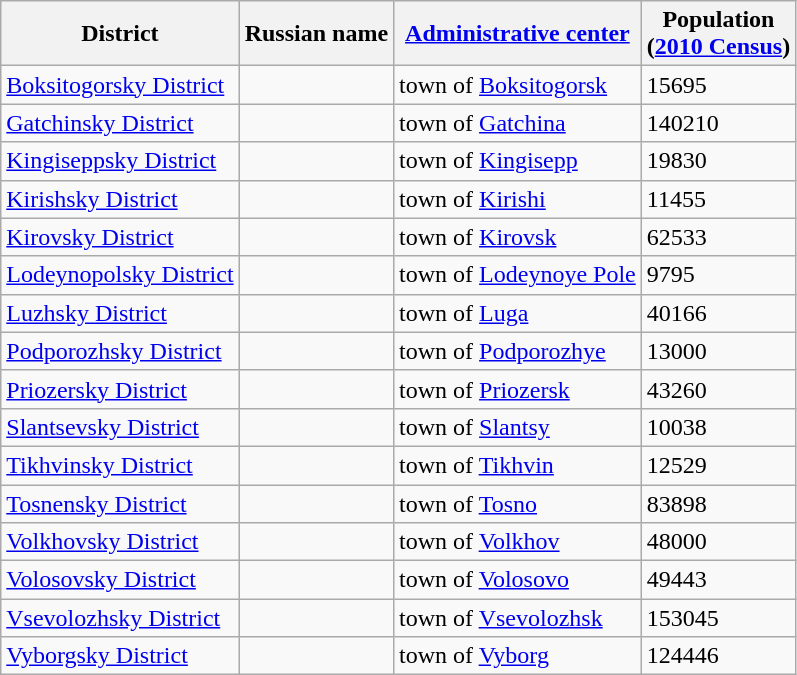<table class="wikitable sortable">
<tr>
<th>District</th>
<th>Russian name</th>
<th><a href='#'>Administrative center</a></th>
<th>Population<br>(<a href='#'>2010 Census</a>)</th>
</tr>
<tr>
<td><a href='#'>Boksitogorsky District</a></td>
<td></td>
<td>town of <a href='#'>Boksitogorsk</a></td>
<td>15695</td>
</tr>
<tr>
<td><a href='#'>Gatchinsky District</a></td>
<td></td>
<td>town of <a href='#'>Gatchina</a></td>
<td>140210</td>
</tr>
<tr>
<td><a href='#'>Kingiseppsky District</a></td>
<td></td>
<td>town of <a href='#'>Kingisepp</a></td>
<td>19830</td>
</tr>
<tr>
<td><a href='#'>Kirishsky District</a></td>
<td></td>
<td>town of <a href='#'>Kirishi</a></td>
<td>11455</td>
</tr>
<tr>
<td><a href='#'>Kirovsky District</a></td>
<td></td>
<td>town of <a href='#'>Kirovsk</a></td>
<td>62533</td>
</tr>
<tr>
<td><a href='#'>Lodeynopolsky District</a></td>
<td></td>
<td>town of <a href='#'>Lodeynoye Pole</a></td>
<td>9795</td>
</tr>
<tr>
<td><a href='#'>Luzhsky District</a></td>
<td></td>
<td>town of <a href='#'>Luga</a></td>
<td>40166</td>
</tr>
<tr>
<td><a href='#'>Podporozhsky District</a></td>
<td></td>
<td>town of <a href='#'>Podporozhye</a></td>
<td>13000</td>
</tr>
<tr>
<td><a href='#'>Priozersky District</a></td>
<td></td>
<td>town of <a href='#'>Priozersk</a></td>
<td>43260</td>
</tr>
<tr>
<td><a href='#'>Slantsevsky District</a></td>
<td></td>
<td>town of <a href='#'>Slantsy</a></td>
<td>10038</td>
</tr>
<tr>
<td><a href='#'>Tikhvinsky District</a></td>
<td></td>
<td>town of <a href='#'>Tikhvin</a></td>
<td>12529</td>
</tr>
<tr>
<td><a href='#'>Tosnensky District</a></td>
<td></td>
<td>town of <a href='#'>Tosno</a></td>
<td>83898</td>
</tr>
<tr>
<td><a href='#'>Volkhovsky District</a></td>
<td></td>
<td>town of <a href='#'>Volkhov</a></td>
<td>48000</td>
</tr>
<tr>
<td><a href='#'>Volosovsky District</a></td>
<td></td>
<td>town of <a href='#'>Volosovo</a></td>
<td>49443</td>
</tr>
<tr>
<td><a href='#'>Vsevolozhsky District</a></td>
<td></td>
<td>town of <a href='#'>Vsevolozhsk</a></td>
<td>153045</td>
</tr>
<tr>
<td><a href='#'>Vyborgsky District</a></td>
<td></td>
<td>town of <a href='#'>Vyborg</a></td>
<td>124446</td>
</tr>
</table>
